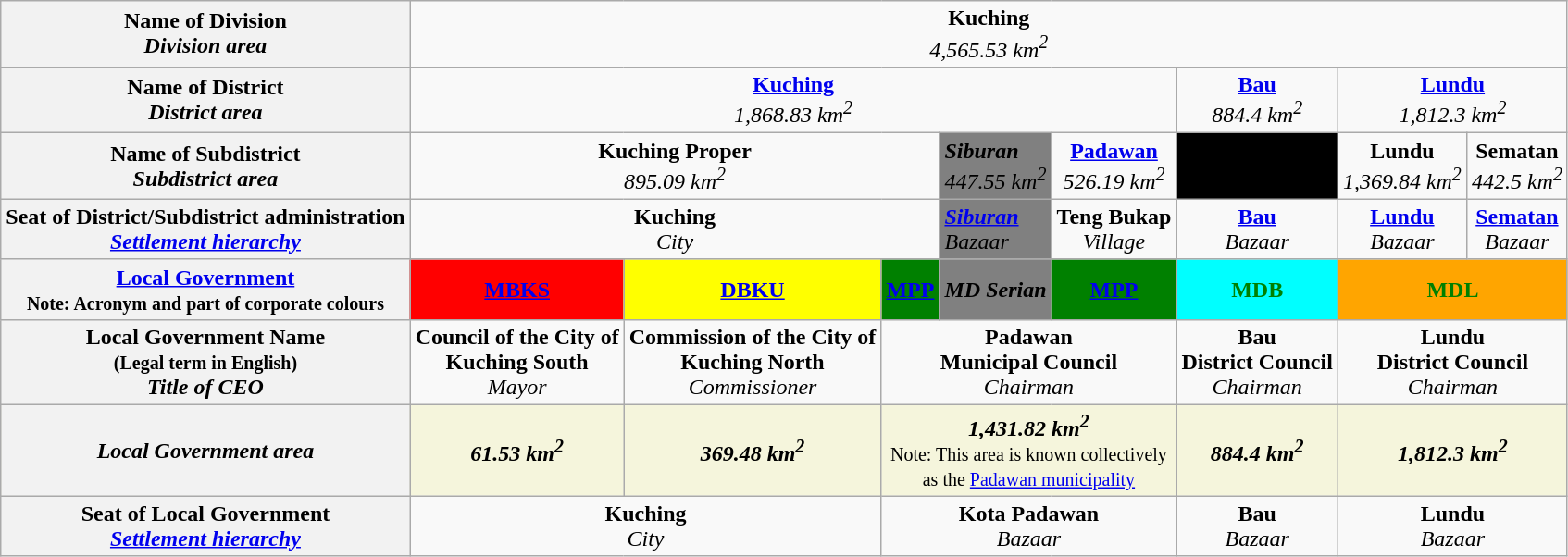<table class="wikitable" align="center">
<tr>
<th>Name of Division <br> <em>Division area</em></th>
<td colspan="8" align="center"><strong>Kuching</strong> <br> <em>4,565.53 km<sup>2</sup></em></td>
</tr>
<tr>
<th>Name of District <br> <em>District area</em></th>
<td colspan="5" align="center"><strong><a href='#'>Kuching</a></strong> <br> <em>1,868.83 km<sup>2</sup></em></td>
<td align="center"><strong><a href='#'>Bau</a></strong> <br> <em>884.4 km<sup>2</sup></em></td>
<td colspan="2" align="center"><strong><a href='#'>Lundu</a></strong> <br> <em>1,812.3 km<sup>2</sup></em></td>
</tr>
<tr>
<th>Name of Subdistrict <br> <em>Subdistrict area</em></th>
<td colspan="3" align="center"><strong>Kuching Proper</strong> <br> <em>895.09 km<sup>2</sup></em></td>
<td style="background:grey; align="center"><strong><em>Siburan</em></strong> <br> <em>447.55 km<sup>2</sup></em></td>
<td align="center"><strong><a href='#'>Padawan</a></strong> <br> <em>526.19 km<sup>2</sup></em></td>
<td bgcolor="black" align="center"></td>
<td align="center"><strong>Lundu</strong> <br> <em>1,369.84 km<sup>2</sup></em></td>
<td align="center"><strong>Sematan</strong> <br> <em>442.5 km<sup>2</sup></em></td>
</tr>
<tr>
<th>Seat of District/Subdistrict administration <br> <em><a href='#'>Settlement hierarchy</a></em></th>
<td colspan="3" align="center"><strong>Kuching</strong> <br> <em>City</em></td>
<td style="background:grey; align="center"><strong><em><a href='#'>Siburan</a></em></strong> <br> <em>Bazaar</em></td>
<td align="center"><strong>Teng Bukap</strong> <br> <em>Village</em></td>
<td align="center"><strong><a href='#'>Bau</a></strong> <br> <em>Bazaar</em></td>
<td align="center"><strong><a href='#'>Lundu</a></strong> <br> <em>Bazaar</em></td>
<td align="center"><strong><a href='#'>Sematan</a></strong> <br> <em>Bazaar</em></td>
</tr>
<tr>
<th><a href='#'>Local Government</a> <br> <small> Note: Acronym and part of corporate colours</small></th>
<td style="background:red; color:blue" align="center"><strong><a href='#'>MBKS</a></strong></td>
<td style="background:yellow; color:green" align="center"><strong><a href='#'>DBKU</a></strong></td>
<td style="background:green; color:black" align="center"><strong><a href='#'>MPP</a></strong></td>
<td style="background:grey; color:black" align="center"><strong><em>MD Serian</em></strong></td>
<td style="background:green; color:black" align="center"><strong><a href='#'>MPP</a></strong></td>
<td style="background:cyan; color:green" align="center"><strong>MDB</strong></td>
<td style="background:orange; color:green" colspan="2" align="center"><strong>MDL</strong></td>
</tr>
<tr>
<th>Local Government Name <br> <small>(Legal term in English)</small> <br> <em>Title of CEO</em></th>
<td align="center"><strong>Council of the City of <br> Kuching South</strong> <br> <em>Mayor</em></td>
<td align="center"><strong>Commission of the City of <br> Kuching North</strong> <br> <em>Commissioner</em></td>
<td colspan="3" align="center"><strong>Padawan <br> Municipal Council</strong> <br> <em>Chairman</em></td>
<td align="center"><strong>Bau <br> District Council</strong> <br> <em>Chairman</em></td>
<td colspan="2" align="center"><strong>Lundu <br> District Council</strong> <br> <em>Chairman</em></td>
</tr>
<tr style="background: beige">
<th><em>Local Government area</em></th>
<td align="center"><strong><em>61.53 km<sup>2</sup></em></strong></td>
<td align="center"><strong><em>369.48 km<sup>2</sup></em></strong></td>
<td colspan="3" align="center"><strong><em>1,431.82 km<sup>2</sup></em></strong> <br> <small> Note: This area is known collectively <br> as the <a href='#'>Padawan municipality</a></small></td>
<td align="center"><strong><em>884.4 km<sup>2</sup></em></strong></td>
<td colspan="2" align="center"><strong><em>1,812.3 km<sup>2</sup></em></strong></td>
</tr>
<tr>
<th>Seat of Local Government <br> <em><a href='#'>Settlement hierarchy</a></em></th>
<td colspan="2" align="center"><strong>Kuching</strong> <br> <em>City</em></td>
<td colspan="3" align="center"><strong>Kota Padawan</strong> <br> <em>Bazaar</em></td>
<td align="center"><strong>Bau</strong> <br> <em>Bazaar</em></td>
<td colspan="2" align="center"><strong>Lundu</strong> <br> <em>Bazaar</em></td>
</tr>
</table>
